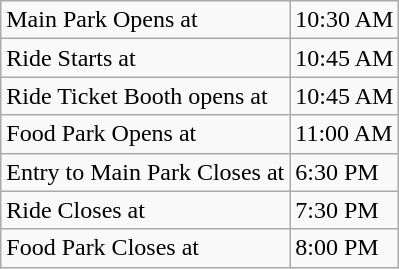<table class="wikitable">
<tr>
<td>Main Park Opens at</td>
<td>10:30 AM</td>
</tr>
<tr>
<td>Ride Starts at</td>
<td>10:45 AM</td>
</tr>
<tr>
<td>Ride Ticket Booth opens at</td>
<td>10:45 AM</td>
</tr>
<tr>
<td>Food Park Opens at</td>
<td>11:00 AM</td>
</tr>
<tr>
<td>Entry to Main Park Closes at</td>
<td>6:30 PM</td>
</tr>
<tr>
<td>Ride Closes at</td>
<td>7:30 PM</td>
</tr>
<tr>
<td>Food Park Closes at</td>
<td>8:00 PM</td>
</tr>
</table>
